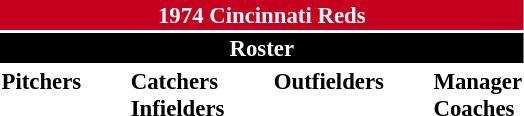<table class="toccolours" style="font-size: 95%;">
<tr>
<th colspan="10" style="background-color: #c6011f; color: white; text-align: center;">1974 Cincinnati Reds</th>
</tr>
<tr>
<td colspan="10" style="background-color: black; color: white; text-align: center;"><strong>Roster</strong></td>
</tr>
<tr>
<td valign="top"><strong>Pitchers</strong><br>













</td>
<td width="25px"></td>
<td valign="top"><strong>Catchers</strong><br>


<strong>Infielders</strong>









</td>
<td width="25px"></td>
<td valign="top"><strong>Outfielders</strong><br>





</td>
<td width="25px"></td>
<td valign="top"><strong>Manager</strong><br>
<strong>Coaches</strong>



</td>
</tr>
</table>
